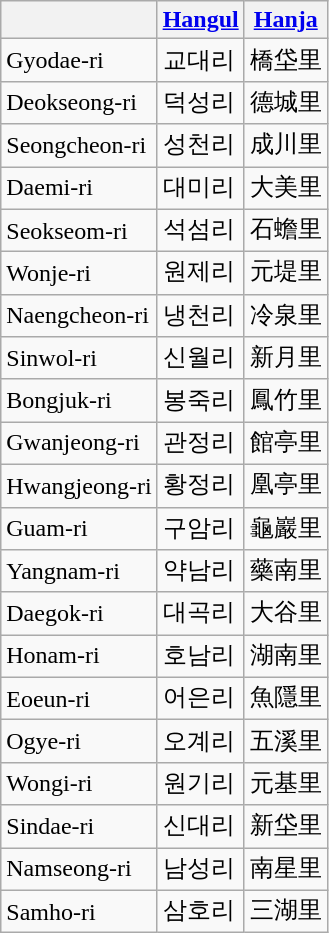<table class="wikitable">
<tr>
<th></th>
<th><a href='#'>Hangul</a></th>
<th><a href='#'>Hanja</a></th>
</tr>
<tr>
<td>Gyodae-ri</td>
<td>교대리</td>
<td>橋垈里</td>
</tr>
<tr>
<td>Deokseong-ri</td>
<td>덕성리</td>
<td>德城里</td>
</tr>
<tr>
<td>Seongcheon-ri</td>
<td>성천리</td>
<td>成川里</td>
</tr>
<tr>
<td>Daemi-ri</td>
<td>대미리</td>
<td>大美里</td>
</tr>
<tr>
<td>Seokseom-ri</td>
<td>석섬리</td>
<td>石蟾里</td>
</tr>
<tr>
<td>Wonje-ri</td>
<td>원제리</td>
<td>元堤里</td>
</tr>
<tr>
<td>Naengcheon-ri</td>
<td>냉천리</td>
<td>冷泉里</td>
</tr>
<tr>
<td>Sinwol-ri</td>
<td>신월리</td>
<td>新月里</td>
</tr>
<tr>
<td>Bongjuk-ri</td>
<td>봉죽리</td>
<td>鳳竹里</td>
</tr>
<tr>
<td>Gwanjeong-ri</td>
<td>관정리</td>
<td>館亭里</td>
</tr>
<tr>
<td>Hwangjeong-ri</td>
<td>황정리</td>
<td>凰亭里</td>
</tr>
<tr>
<td>Guam-ri</td>
<td>구암리</td>
<td>龜巖里</td>
</tr>
<tr>
<td>Yangnam-ri</td>
<td>약남리</td>
<td>藥南里</td>
</tr>
<tr>
<td>Daegok-ri</td>
<td>대곡리</td>
<td>大谷里</td>
</tr>
<tr>
<td>Honam-ri</td>
<td>호남리</td>
<td>湖南里</td>
</tr>
<tr>
<td>Eoeun-ri</td>
<td>어은리</td>
<td>魚隱里</td>
</tr>
<tr>
<td>Ogye-ri</td>
<td>오계리</td>
<td>五溪里</td>
</tr>
<tr>
<td>Wongi-ri</td>
<td>원기리</td>
<td>元基里</td>
</tr>
<tr>
<td>Sindae-ri</td>
<td>신대리</td>
<td>新垈里</td>
</tr>
<tr>
<td>Namseong-ri</td>
<td>남성리</td>
<td>南星里</td>
</tr>
<tr>
<td>Samho-ri</td>
<td>삼호리</td>
<td>三湖里</td>
</tr>
</table>
